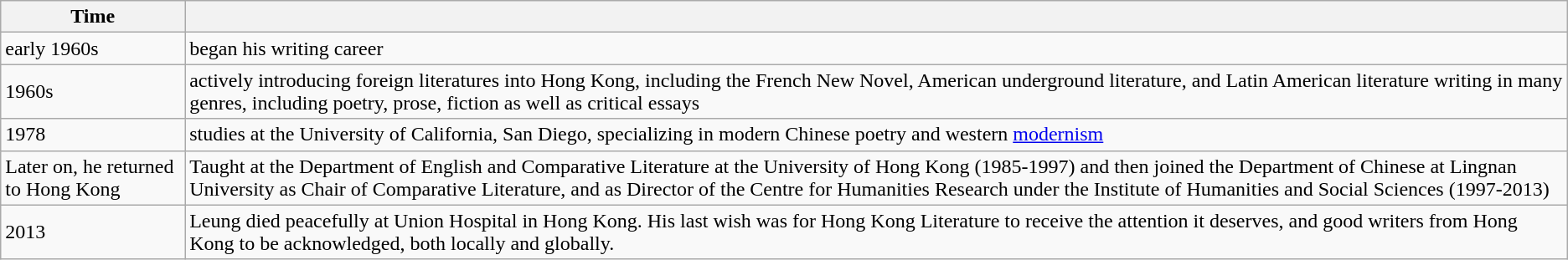<table class="wikitable">
<tr>
<th>Time</th>
<th></th>
</tr>
<tr>
<td>early 1960s</td>
<td>began his writing career</td>
</tr>
<tr>
<td>1960s</td>
<td>actively introducing foreign literatures into Hong Kong, including the French New Novel, American underground literature, and Latin American literature writing in many genres, including poetry, prose, fiction as well as critical essays</td>
</tr>
<tr>
<td>1978</td>
<td>studies at the University of California, San Diego, specializing in modern Chinese poetry and western <a href='#'>modernism</a></td>
</tr>
<tr>
<td>Later on, he returned to Hong Kong</td>
<td>Taught at the Department of English and Comparative Literature at the University of Hong Kong (1985-1997) and then joined the Department of Chinese at Lingnan University as Chair of Comparative Literature, and as Director of the Centre for Humanities Research under the Institute of Humanities and Social Sciences (1997-2013)</td>
</tr>
<tr>
<td>2013</td>
<td>Leung died peacefully at Union Hospital in Hong Kong. His last wish was for Hong Kong Literature to receive the attention it deserves, and good writers from Hong Kong to be acknowledged, both locally and globally.</td>
</tr>
</table>
